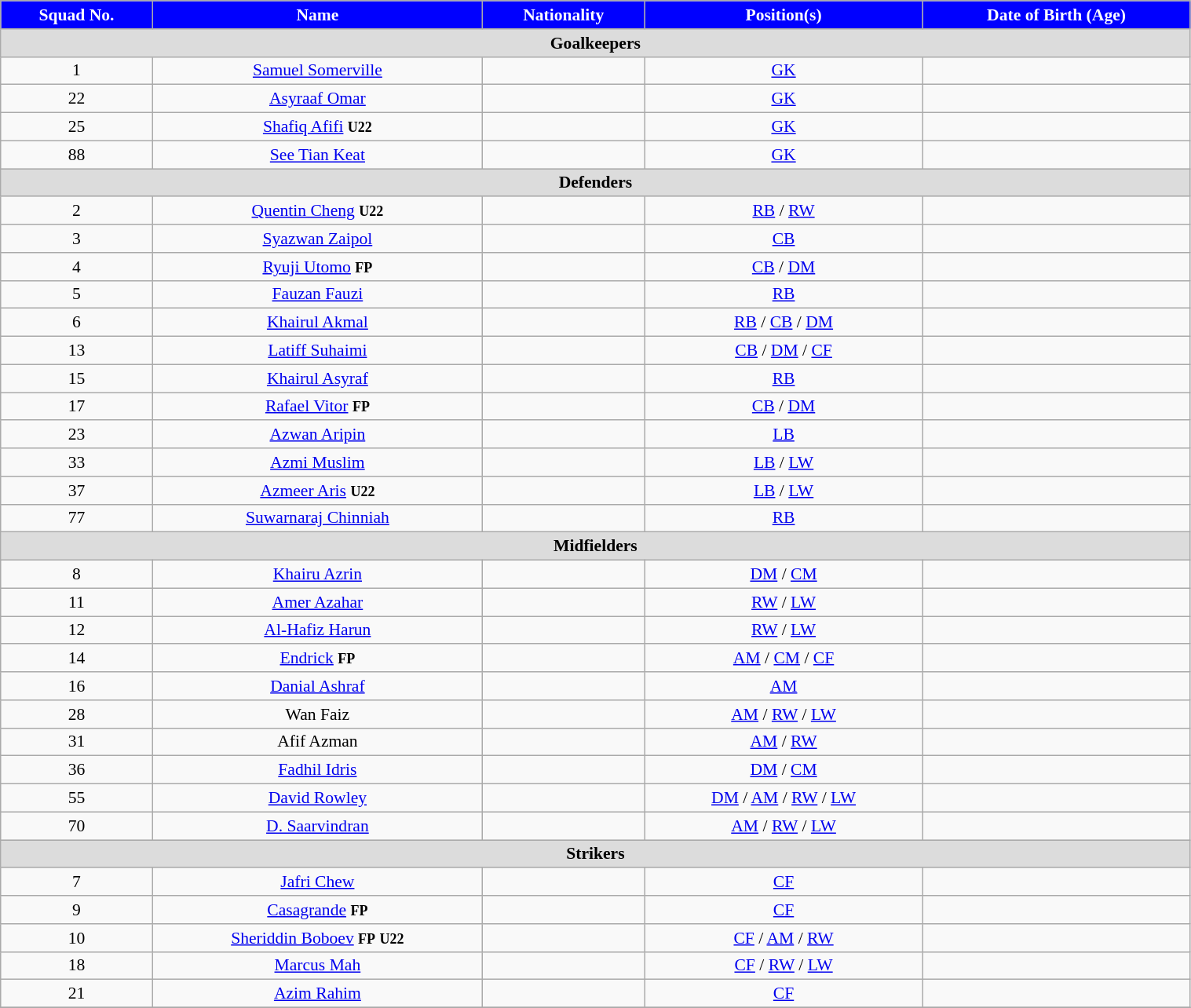<table class="wikitable" style="text-align:center; font-size:90%; width:80%;">
<tr>
<th style="background:#00f; color:white; text-align:center;">Squad No.</th>
<th style="background:#00f; color:white; text-align:center;">Name</th>
<th style="background:#00f; color:white; text-align:center;">Nationality</th>
<th style="background:#00f; color:white; text-align:center;">Position(s)</th>
<th style="background:#00f; color:white; text-align:center;">Date of Birth (Age)</th>
</tr>
<tr>
<th colspan="5" style="background:#dcdcdc; text-align:center">Goalkeepers</th>
</tr>
<tr>
<td>1</td>
<td><a href='#'>Samuel Somerville</a></td>
<td> </td>
<td><a href='#'>GK</a></td>
<td></td>
</tr>
<tr>
<td>22</td>
<td><a href='#'>Asyraaf Omar</a></td>
<td></td>
<td><a href='#'>GK</a></td>
<td></td>
</tr>
<tr>
<td>25</td>
<td><a href='#'>Shafiq Afifi</a> <small><strong>U22</strong></small></td>
<td></td>
<td><a href='#'>GK</a></td>
<td></td>
</tr>
<tr>
<td>88</td>
<td><a href='#'>See Tian Keat</a></td>
<td></td>
<td><a href='#'>GK</a></td>
<td></td>
</tr>
<tr>
<th colspan="5" style="background:#dcdcdc; text-align:center">Defenders</th>
</tr>
<tr>
<td>2</td>
<td><a href='#'>Quentin Cheng</a> <small><strong>U22</strong></small></td>
<td></td>
<td><a href='#'>RB</a> / <a href='#'>RW</a></td>
<td></td>
</tr>
<tr>
<td>3</td>
<td><a href='#'>Syazwan Zaipol</a></td>
<td></td>
<td><a href='#'>CB</a></td>
<td></td>
</tr>
<tr>
<td>4</td>
<td><a href='#'>Ryuji Utomo</a> <small><strong>FP</strong></small></td>
<td></td>
<td><a href='#'>CB</a> / <a href='#'>DM</a></td>
<td></td>
</tr>
<tr>
<td>5</td>
<td><a href='#'>Fauzan Fauzi</a></td>
<td></td>
<td><a href='#'>RB</a></td>
<td></td>
</tr>
<tr>
<td>6</td>
<td><a href='#'>Khairul Akmal</a></td>
<td></td>
<td><a href='#'>RB</a> / <a href='#'>CB</a> / <a href='#'>DM</a></td>
<td></td>
</tr>
<tr>
<td>13</td>
<td><a href='#'>Latiff Suhaimi</a></td>
<td></td>
<td><a href='#'>CB</a> / <a href='#'>DM</a> / <a href='#'>CF</a></td>
<td></td>
</tr>
<tr>
<td>15</td>
<td><a href='#'>Khairul Asyraf</a></td>
<td></td>
<td><a href='#'>RB</a></td>
<td></td>
</tr>
<tr>
<td>17</td>
<td><a href='#'>Rafael Vitor</a> <small><strong>FP</strong></small></td>
<td></td>
<td><a href='#'>CB</a> / <a href='#'>DM</a></td>
<td></td>
</tr>
<tr>
<td>23</td>
<td><a href='#'>Azwan Aripin</a></td>
<td></td>
<td><a href='#'>LB</a></td>
<td></td>
</tr>
<tr>
<td>33</td>
<td><a href='#'>Azmi Muslim</a></td>
<td></td>
<td><a href='#'>LB</a> / <a href='#'>LW</a></td>
<td></td>
</tr>
<tr>
<td>37</td>
<td><a href='#'>Azmeer Aris</a> <small><strong>U22</strong></small></td>
<td></td>
<td><a href='#'>LB</a> / <a href='#'>LW</a></td>
<td></td>
</tr>
<tr>
<td>77</td>
<td><a href='#'>Suwarnaraj Chinniah</a></td>
<td></td>
<td><a href='#'>RB</a></td>
<td></td>
</tr>
<tr>
<th colspan="5" style="background:#dcdcdc; text-align:center">Midfielders</th>
</tr>
<tr>
<td>8</td>
<td><a href='#'>Khairu Azrin</a></td>
<td></td>
<td><a href='#'>DM</a> / <a href='#'>CM</a></td>
<td></td>
</tr>
<tr>
<td>11</td>
<td><a href='#'>Amer Azahar</a></td>
<td></td>
<td><a href='#'>RW</a> / <a href='#'>LW</a></td>
<td></td>
</tr>
<tr>
<td>12</td>
<td><a href='#'>Al-Hafiz Harun</a></td>
<td></td>
<td><a href='#'>RW</a> / <a href='#'>LW</a></td>
<td></td>
</tr>
<tr>
<td>14</td>
<td><a href='#'>Endrick</a> <small><strong>FP</strong></small></td>
<td></td>
<td><a href='#'>AM</a> / <a href='#'>CM</a> / <a href='#'>CF</a></td>
<td></td>
</tr>
<tr>
<td>16</td>
<td><a href='#'>Danial Ashraf</a></td>
<td></td>
<td><a href='#'>AM</a></td>
<td></td>
</tr>
<tr>
<td>28</td>
<td>Wan Faiz</td>
<td></td>
<td><a href='#'>AM</a> / <a href='#'>RW</a> / <a href='#'>LW</a></td>
<td></td>
</tr>
<tr>
<td>31</td>
<td>Afif Azman</td>
<td></td>
<td><a href='#'>AM</a> / <a href='#'>RW</a></td>
<td></td>
</tr>
<tr>
<td>36</td>
<td><a href='#'>Fadhil Idris</a></td>
<td></td>
<td><a href='#'>DM</a> / <a href='#'>CM</a></td>
<td></td>
</tr>
<tr>
<td>55</td>
<td><a href='#'>David Rowley</a></td>
<td>  </td>
<td><a href='#'>DM</a> / <a href='#'>AM</a> / <a href='#'>RW</a> / <a href='#'>LW</a></td>
<td></td>
</tr>
<tr>
<td>70</td>
<td><a href='#'>D. Saarvindran</a></td>
<td></td>
<td><a href='#'>AM</a> / <a href='#'>RW</a> / <a href='#'>LW</a></td>
<td></td>
</tr>
<tr>
<th colspan="5" style="background:#dcdcdc; text-align:center">Strikers</th>
</tr>
<tr>
<td>7</td>
<td><a href='#'>Jafri Chew</a></td>
<td></td>
<td><a href='#'>CF</a></td>
<td></td>
</tr>
<tr>
<td>9</td>
<td><a href='#'>Casagrande</a> <small><strong>FP</strong></small></td>
<td></td>
<td><a href='#'>CF</a></td>
<td></td>
</tr>
<tr>
<td>10</td>
<td><a href='#'>Sheriddin Boboev</a> <small><strong>FP</strong></small> <small><strong>U22</strong></small></td>
<td></td>
<td><a href='#'>CF</a> / <a href='#'>AM</a> / <a href='#'>RW</a></td>
<td></td>
</tr>
<tr>
<td>18</td>
<td><a href='#'>Marcus Mah</a></td>
<td></td>
<td><a href='#'>CF</a> / <a href='#'>RW</a> / <a href='#'>LW</a></td>
<td></td>
</tr>
<tr>
<td>21</td>
<td><a href='#'>Azim Rahim</a></td>
<td></td>
<td><a href='#'>CF</a></td>
<td></td>
</tr>
<tr>
</tr>
</table>
